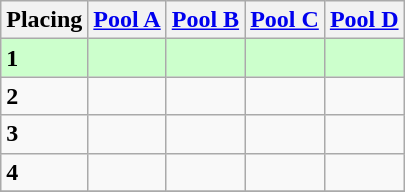<table class=wikitable style="border:1px solid #AAAAAA;">
<tr>
<th>Placing</th>
<th><a href='#'>Pool A</a></th>
<th><a href='#'>Pool B</a></th>
<th><a href='#'>Pool C</a></th>
<th><a href='#'>Pool D</a></th>
</tr>
<tr style="background: #ccffcc;">
<td><strong>1</strong></td>
<td></td>
<td></td>
<td></td>
<td></td>
</tr>
<tr>
<td><strong>2</strong></td>
<td></td>
<td></td>
<td></td>
<td></td>
</tr>
<tr>
<td><strong>3</strong></td>
<td></td>
<td></td>
<td></td>
<td></td>
</tr>
<tr>
<td><strong>4</strong></td>
<td> </td>
<td> </td>
<td></td>
<td></td>
</tr>
<tr>
</tr>
</table>
